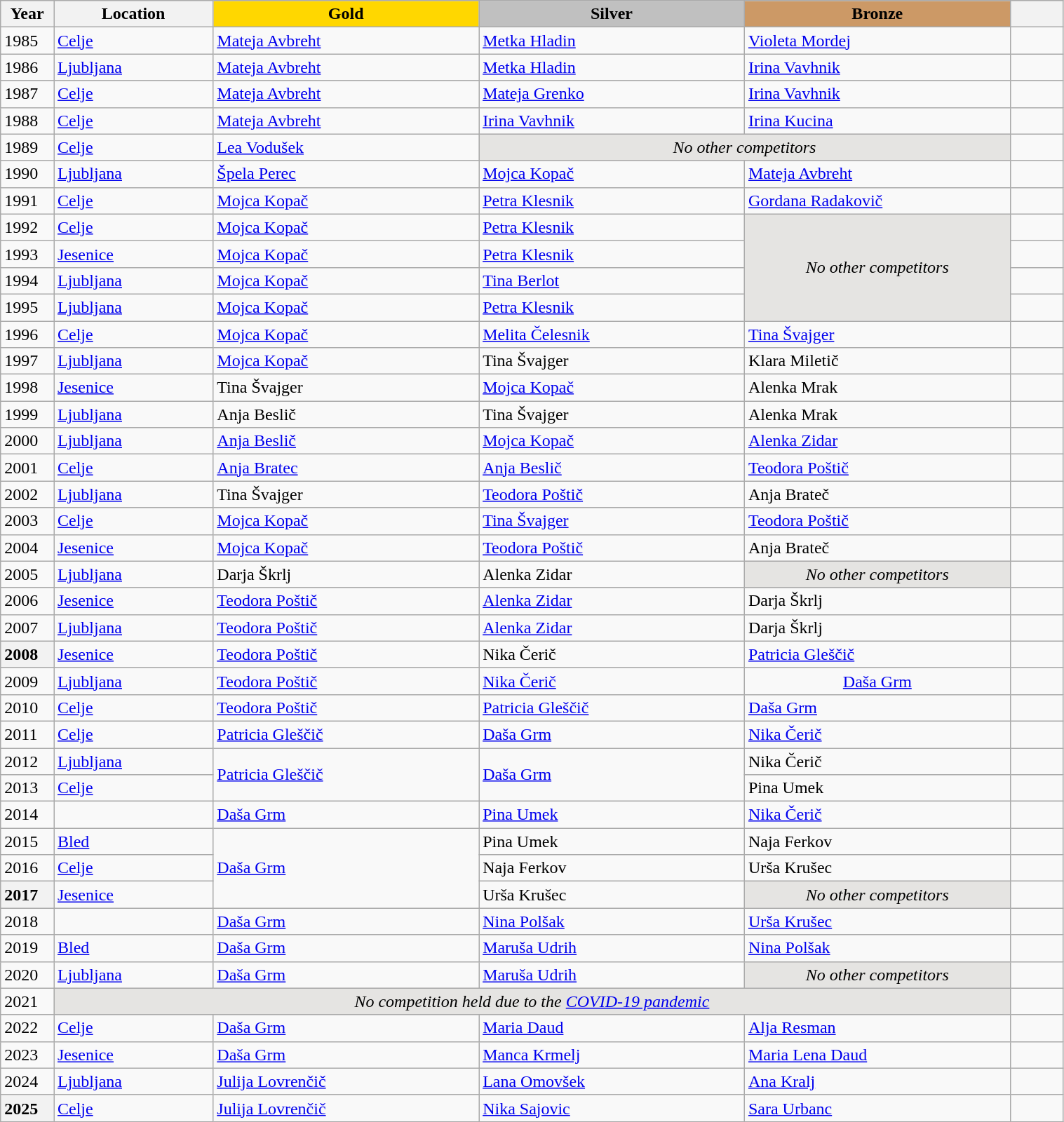<table class="wikitable unsortable" style="text-align:left; width:80%">
<tr>
<th scope="col" style="text-align:center; width:5%">Year</th>
<th scope="col" style="text-align:center; width:15%">Location</th>
<td scope="col" style="text-align:center; width:25%; background:gold"><strong>Gold</strong></td>
<td scope="col" style="text-align:center; width:25%; background:silver"><strong>Silver</strong></td>
<td scope="col" style="text-align:center; width:25%; background:#c96"><strong>Bronze</strong></td>
<th scope="col" style="text-align:center; width:5%"></th>
</tr>
<tr>
<td>1985</td>
<td><a href='#'>Celje</a></td>
<td><a href='#'>Mateja Avbreht</a></td>
<td><a href='#'>Metka Hladin</a></td>
<td><a href='#'>Violeta Mordej</a></td>
<td></td>
</tr>
<tr>
<td>1986</td>
<td><a href='#'>Ljubljana</a></td>
<td><a href='#'>Mateja Avbreht</a></td>
<td><a href='#'>Metka Hladin</a></td>
<td><a href='#'>Irina Vavhnik</a></td>
<td></td>
</tr>
<tr>
<td>1987</td>
<td><a href='#'>Celje</a></td>
<td><a href='#'>Mateja Avbreht</a></td>
<td><a href='#'>Mateja Grenko</a></td>
<td><a href='#'>Irina Vavhnik</a></td>
<td></td>
</tr>
<tr>
<td>1988</td>
<td><a href='#'>Celje</a></td>
<td><a href='#'>Mateja Avbreht</a></td>
<td><a href='#'>Irina Vavhnik</a></td>
<td><a href='#'>Irina Kucina</a></td>
<td></td>
</tr>
<tr>
<td>1989</td>
<td><a href='#'>Celje</a></td>
<td><a href='#'>Lea Vodušek</a></td>
<td colspan=2 bgcolor="e5e4e2" align="center"><em>No other competitors</em></td>
<td></td>
</tr>
<tr>
<td>1990</td>
<td><a href='#'>Ljubljana</a></td>
<td><a href='#'>Špela Perec</a></td>
<td><a href='#'>Mojca Kopač</a></td>
<td><a href='#'>Mateja Avbreht</a></td>
<td></td>
</tr>
<tr>
<td>1991</td>
<td><a href='#'>Celje</a></td>
<td><a href='#'>Mojca Kopač</a></td>
<td><a href='#'>Petra Klesnik</a></td>
<td><a href='#'>Gordana Radakovič</a></td>
<td></td>
</tr>
<tr>
<td>1992</td>
<td><a href='#'>Celje</a></td>
<td><a href='#'>Mojca Kopač</a></td>
<td><a href='#'>Petra Klesnik</a></td>
<td rowspan="4" bgcolor="e5e4e2" align="center"><em>No other competitors</em></td>
<td></td>
</tr>
<tr>
<td>1993</td>
<td><a href='#'>Jesenice</a></td>
<td><a href='#'>Mojca Kopač</a></td>
<td><a href='#'>Petra Klesnik</a></td>
<td></td>
</tr>
<tr>
<td>1994</td>
<td><a href='#'>Ljubljana</a></td>
<td><a href='#'>Mojca Kopač</a></td>
<td><a href='#'>Tina Berlot</a></td>
<td></td>
</tr>
<tr>
<td>1995</td>
<td><a href='#'>Ljubljana</a></td>
<td><a href='#'>Mojca Kopač</a></td>
<td><a href='#'>Petra Klesnik</a></td>
<td></td>
</tr>
<tr>
<td>1996</td>
<td><a href='#'>Celje</a></td>
<td><a href='#'>Mojca Kopač</a></td>
<td><a href='#'>Melita Čelesnik</a></td>
<td><a href='#'>Tina Švajger</a></td>
<td></td>
</tr>
<tr>
<td>1997</td>
<td><a href='#'>Ljubljana</a></td>
<td><a href='#'>Mojca Kopač</a></td>
<td>Tina Švajger</td>
<td>Klara Miletič</td>
<td></td>
</tr>
<tr>
<td>1998</td>
<td><a href='#'>Jesenice</a></td>
<td>Tina Švajger</td>
<td><a href='#'>Mojca Kopač</a></td>
<td>Alenka Mrak</td>
<td></td>
</tr>
<tr>
<td>1999</td>
<td><a href='#'>Ljubljana</a></td>
<td>Anja Beslič</td>
<td>Tina Švajger</td>
<td>Alenka Mrak</td>
<td></td>
</tr>
<tr>
<td>2000</td>
<td><a href='#'>Ljubljana</a></td>
<td><a href='#'>Anja Beslič</a></td>
<td><a href='#'>Mojca Kopač</a></td>
<td><a href='#'>Alenka Zidar</a></td>
<td></td>
</tr>
<tr>
<td>2001</td>
<td><a href='#'>Celje</a></td>
<td><a href='#'>Anja Bratec</a></td>
<td><a href='#'>Anja Beslič</a></td>
<td><a href='#'>Teodora Poštič</a></td>
<td></td>
</tr>
<tr>
<td>2002</td>
<td><a href='#'>Ljubljana</a></td>
<td>Tina Švajger</td>
<td><a href='#'>Teodora Poštič</a></td>
<td>Anja Brateč</td>
<td></td>
</tr>
<tr>
<td>2003</td>
<td><a href='#'>Celje</a></td>
<td><a href='#'>Mojca Kopač</a></td>
<td><a href='#'>Tina Švajger</a></td>
<td><a href='#'>Teodora Poštič</a></td>
<td></td>
</tr>
<tr>
<td>2004</td>
<td><a href='#'>Jesenice</a></td>
<td><a href='#'>Mojca Kopač</a></td>
<td><a href='#'>Teodora Poštič</a></td>
<td>Anja Brateč</td>
<td></td>
</tr>
<tr>
<td>2005</td>
<td><a href='#'>Ljubljana</a></td>
<td>Darja Škrlj</td>
<td>Alenka Zidar</td>
<td align="center" bgcolor="e5e4e2"><em>No other competitors</em></td>
<td></td>
</tr>
<tr>
<td>2006</td>
<td><a href='#'>Jesenice</a></td>
<td><a href='#'>Teodora Poštič</a></td>
<td><a href='#'>Alenka Zidar</a></td>
<td>Darja Škrlj</td>
<td></td>
</tr>
<tr>
<td>2007</td>
<td><a href='#'>Ljubljana</a></td>
<td><a href='#'>Teodora Poštič</a></td>
<td><a href='#'>Alenka Zidar</a></td>
<td>Darja Škrlj</td>
<td></td>
</tr>
<tr>
<th scope="row" style="text-align:left">2008</th>
<td><a href='#'>Jesenice</a></td>
<td><a href='#'>Teodora Poštič</a></td>
<td>Nika Čerič</td>
<td><a href='#'>Patricia Gleščič</a></td>
<td></td>
</tr>
<tr>
<td>2009</td>
<td><a href='#'>Ljubljana</a></td>
<td><a href='#'>Teodora Poštič</a></td>
<td><a href='#'>Nika Čerič</a></td>
<td align=center><a href='#'>Daša Grm</a></td>
<td></td>
</tr>
<tr>
<td>2010</td>
<td><a href='#'>Celje</a></td>
<td><a href='#'>Teodora Poštič</a></td>
<td><a href='#'>Patricia Gleščič</a></td>
<td><a href='#'>Daša Grm</a></td>
<td></td>
</tr>
<tr>
<td>2011</td>
<td><a href='#'>Celje</a></td>
<td><a href='#'>Patricia Gleščič</a></td>
<td><a href='#'>Daša Grm</a></td>
<td><a href='#'>Nika Čerič</a></td>
<td></td>
</tr>
<tr>
<td>2012</td>
<td><a href='#'>Ljubljana</a></td>
<td rowspan="2"><a href='#'>Patricia Gleščič</a></td>
<td rowspan="2"><a href='#'>Daša Grm</a></td>
<td>Nika Čerič</td>
<td></td>
</tr>
<tr>
<td>2013</td>
<td><a href='#'>Celje</a></td>
<td>Pina Umek</td>
<td></td>
</tr>
<tr>
<td>2014</td>
<td></td>
<td><a href='#'>Daša Grm</a></td>
<td><a href='#'>Pina Umek</a></td>
<td><a href='#'>Nika Čerič</a></td>
<td></td>
</tr>
<tr>
<td>2015</td>
<td><a href='#'>Bled</a></td>
<td rowspan="3"><a href='#'>Daša Grm</a></td>
<td>Pina Umek</td>
<td>Naja Ferkov</td>
<td></td>
</tr>
<tr>
<td>2016</td>
<td><a href='#'>Celje</a></td>
<td>Naja Ferkov</td>
<td>Urša Krušec</td>
<td></td>
</tr>
<tr>
<th scope="row" style="text-align:left">2017</th>
<td><a href='#'>Jesenice</a></td>
<td>Urša Krušec</td>
<td align="center" bgcolor="e5e4e2"><em>No other competitors</em></td>
<td></td>
</tr>
<tr>
<td>2018</td>
<td></td>
<td><a href='#'>Daša Grm</a></td>
<td><a href='#'>Nina Polšak</a></td>
<td><a href='#'>Urša Krušec</a></td>
<td></td>
</tr>
<tr>
<td>2019</td>
<td><a href='#'>Bled</a></td>
<td><a href='#'>Daša Grm</a></td>
<td><a href='#'>Maruša Udrih</a></td>
<td><a href='#'>Nina Polšak</a></td>
<td></td>
</tr>
<tr>
<td>2020</td>
<td><a href='#'>Ljubljana</a></td>
<td><a href='#'>Daša Grm</a></td>
<td><a href='#'>Maruša Udrih</a></td>
<td bgcolor="e5e4e2" align="center"><em>No other competitors</em></td>
<td></td>
</tr>
<tr>
<td>2021</td>
<td colspan=4 align="center" bgcolor="e5e4e2"><em>No competition held due to the <a href='#'>COVID-19 pandemic</a></em></td>
<td></td>
</tr>
<tr>
<td>2022</td>
<td><a href='#'>Celje</a></td>
<td><a href='#'>Daša Grm</a></td>
<td><a href='#'>Maria Daud</a></td>
<td><a href='#'>Alja Resman</a></td>
<td></td>
</tr>
<tr>
<td>2023</td>
<td><a href='#'>Jesenice</a></td>
<td><a href='#'>Daša Grm</a></td>
<td><a href='#'>Manca Krmelj</a></td>
<td><a href='#'>Maria Lena Daud</a></td>
<td></td>
</tr>
<tr>
<td>2024</td>
<td><a href='#'>Ljubljana</a></td>
<td><a href='#'>Julija Lovrenčič</a></td>
<td><a href='#'>Lana Omovšek</a></td>
<td><a href='#'>Ana Kralj</a></td>
<td></td>
</tr>
<tr>
<th scope="row" style="text-align:left">2025</th>
<td><a href='#'>Celje</a></td>
<td><a href='#'>Julija Lovrenčič</a></td>
<td><a href='#'>Nika Sajovic</a></td>
<td><a href='#'>Sara Urbanc</a></td>
<td></td>
</tr>
</table>
